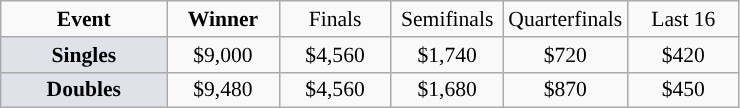<table class=wikitable style="font-size:90%;text-align:center">
<tr>
<td style="width:104px;"><strong>Event</strong></td>
<td style="width:68px;"><strong>Winner</strong></td>
<td style="width:68px;">Finals</td>
<td style="width:68px;">Semifinals</td>
<td style="width:68px;">Quarterfinals</td>
<td style="width:68px;">Last 16</td>
</tr>
<tr>
<td style="background:#dfe2e9;"><strong>Singles</strong></td>
<td>$9,000</td>
<td>$4,560</td>
<td>$1,740</td>
<td>$720</td>
<td>$420</td>
</tr>
<tr>
<td style="background:#dfe2e9;"><strong>Doubles</strong></td>
<td>$9,480</td>
<td>$4,560</td>
<td>$1,680</td>
<td>$870</td>
<td>$450</td>
</tr>
</table>
